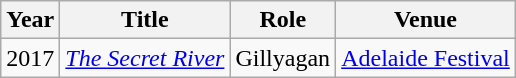<table class="wikitable sortable">
<tr>
<th>Year</th>
<th>Title</th>
<th>Role</th>
<th class="unsortable">Venue</th>
</tr>
<tr>
<td>2017</td>
<td><a href='#'><em>The Secret River</em></a></td>
<td>Gillyagan</td>
<td><a href='#'>Adelaide Festival</a></td>
</tr>
</table>
